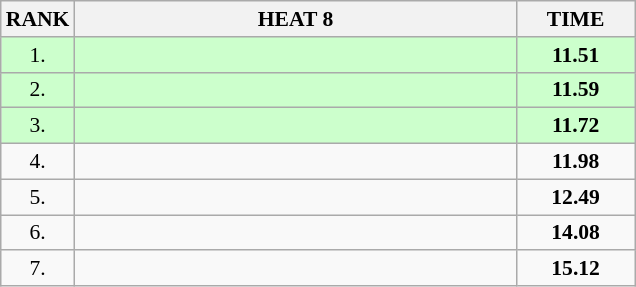<table class="wikitable" style="border-collapse: collapse; font-size: 90%;">
<tr>
<th>RANK</th>
<th style="width: 20em">HEAT 8</th>
<th style="width: 5em">TIME</th>
</tr>
<tr style="background:#ccffcc;">
<td align="center">1.</td>
<td></td>
<td align="center"><strong>11.51</strong></td>
</tr>
<tr style="background:#ccffcc;">
<td align="center">2.</td>
<td></td>
<td align="center"><strong>11.59</strong></td>
</tr>
<tr style="background:#ccffcc;">
<td align="center">3.</td>
<td></td>
<td align="center"><strong>11.72</strong></td>
</tr>
<tr>
<td align="center">4.</td>
<td></td>
<td align="center"><strong>11.98</strong></td>
</tr>
<tr>
<td align="center">5.</td>
<td></td>
<td align="center"><strong>12.49</strong></td>
</tr>
<tr>
<td align="center">6.</td>
<td></td>
<td align="center"><strong>14.08</strong></td>
</tr>
<tr>
<td align="center">7.</td>
<td></td>
<td align="center"><strong>15.12</strong></td>
</tr>
</table>
